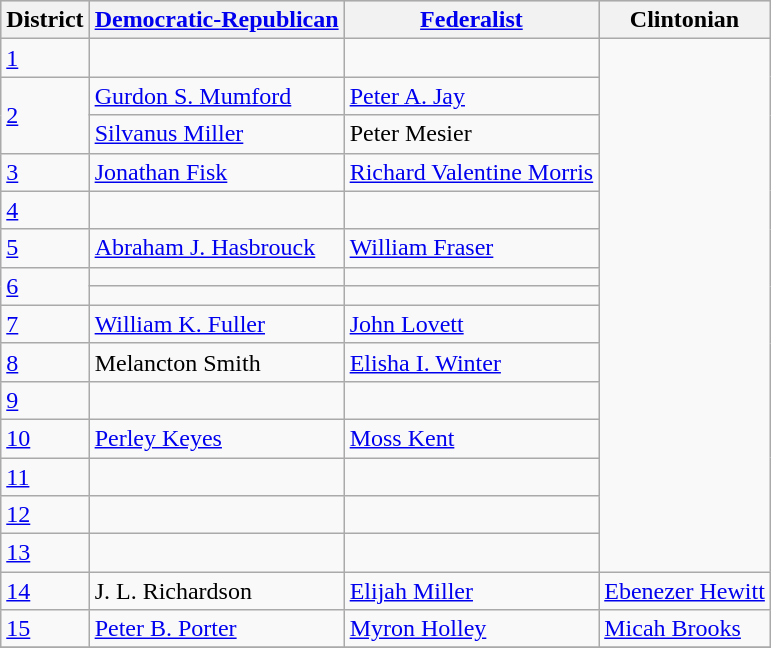<table class=wikitable>
<tr bgcolor=lightgrey>
<th>District</th>
<th><a href='#'>Democratic-Republican</a></th>
<th><a href='#'>Federalist</a></th>
<th>Clintonian</th>
</tr>
<tr>
<td><a href='#'>1</a></td>
<td></td>
<td></td>
</tr>
<tr>
<td rowspan=2><a href='#'>2</a></td>
<td><a href='#'>Gurdon S. Mumford</a></td>
<td><a href='#'>Peter A. Jay</a></td>
</tr>
<tr>
<td><a href='#'>Silvanus Miller</a></td>
<td>Peter Mesier</td>
</tr>
<tr>
<td><a href='#'>3</a></td>
<td><a href='#'>Jonathan Fisk</a></td>
<td><a href='#'>Richard Valentine Morris</a></td>
</tr>
<tr>
<td><a href='#'>4</a></td>
<td></td>
<td></td>
</tr>
<tr>
<td><a href='#'>5</a></td>
<td><a href='#'>Abraham J. Hasbrouck</a></td>
<td><a href='#'>William Fraser</a></td>
</tr>
<tr>
<td rowspan = 2><a href='#'>6</a></td>
<td></td>
<td></td>
</tr>
<tr>
<td></td>
<td></td>
</tr>
<tr>
<td><a href='#'>7</a></td>
<td><a href='#'>William K. Fuller</a></td>
<td><a href='#'>John Lovett</a></td>
</tr>
<tr>
<td><a href='#'>8</a></td>
<td>Melancton Smith</td>
<td><a href='#'>Elisha I. Winter</a></td>
</tr>
<tr>
<td><a href='#'>9</a></td>
<td></td>
<td></td>
</tr>
<tr>
<td><a href='#'>10</a></td>
<td><a href='#'>Perley Keyes</a></td>
<td><a href='#'>Moss Kent</a></td>
</tr>
<tr>
<td><a href='#'>11</a></td>
<td></td>
<td></td>
</tr>
<tr>
<td><a href='#'>12</a></td>
<td></td>
<td></td>
</tr>
<tr>
<td><a href='#'>13</a></td>
<td></td>
<td></td>
</tr>
<tr>
<td><a href='#'>14</a></td>
<td>J. L. Richardson</td>
<td><a href='#'>Elijah Miller</a></td>
<td><a href='#'>Ebenezer Hewitt</a></td>
</tr>
<tr>
<td><a href='#'>15</a></td>
<td><a href='#'>Peter B. Porter</a></td>
<td><a href='#'>Myron Holley</a></td>
<td><a href='#'>Micah Brooks</a></td>
</tr>
<tr>
</tr>
</table>
